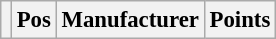<table class="wikitable" style="font-size: 95%;">
<tr>
<th></th>
<th>Pos</th>
<th>Manufacturer</th>
<th>Points</th>
</tr>
</table>
